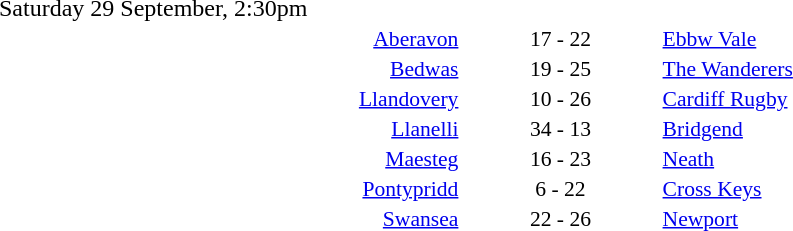<table style="width:70%;" cellspacing="1">
<tr>
<th width=35%></th>
<th width=15%></th>
<th></th>
</tr>
<tr>
<td>Saturday 29 September, 2:30pm</td>
</tr>
<tr style=font-size:90%>
<td align=right><a href='#'>Aberavon</a></td>
<td align=center>17 - 22</td>
<td><a href='#'>Ebbw Vale</a></td>
</tr>
<tr style=font-size:90%>
<td align=right><a href='#'>Bedwas</a></td>
<td align=center>19 - 25</td>
<td><a href='#'>The Wanderers</a></td>
</tr>
<tr style=font-size:90%>
<td align=right><a href='#'>Llandovery</a></td>
<td align=center>10 - 26</td>
<td><a href='#'>Cardiff Rugby</a></td>
</tr>
<tr style=font-size:90%>
<td align=right><a href='#'>Llanelli</a></td>
<td align=center>34 - 13</td>
<td><a href='#'>Bridgend</a></td>
</tr>
<tr style=font-size:90%>
<td align=right><a href='#'>Maesteg</a></td>
<td align=center>16 - 23</td>
<td><a href='#'>Neath</a></td>
</tr>
<tr style=font-size:90%>
<td align=right><a href='#'>Pontypridd</a></td>
<td align=center>6 - 22</td>
<td><a href='#'>Cross Keys</a></td>
</tr>
<tr style=font-size:90%>
<td align=right><a href='#'>Swansea</a></td>
<td align=center>22 - 26</td>
<td><a href='#'>Newport</a></td>
</tr>
</table>
